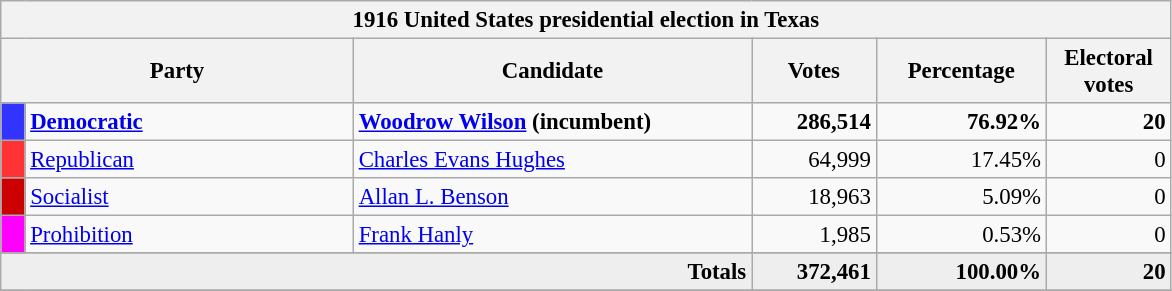<table class="wikitable" style="font-size: 95%;">
<tr>
<th colspan="6">1916 United States presidential election in Texas</th>
</tr>
<tr>
<th colspan="2" style="width: 15em">Party</th>
<th style="width: 17em">Candidate</th>
<th style="width: 5em">Votes</th>
<th style="width: 7em">Percentage</th>
<th style="width: 5em">Electoral votes</th>
</tr>
<tr>
<th style="background-color:#3333FF; width: 3px"></th>
<td style="width: 130px"><strong><a href='#'>Democratic</a></strong></td>
<td><strong><a href='#'>Woodrow Wilson</a> (incumbent)</strong></td>
<td align="right"><strong>286,514</strong></td>
<td align="right"><strong>76.92%</strong></td>
<td align="right"><strong>20</strong></td>
</tr>
<tr>
<th style="background-color:#FF3333; width: 3px"></th>
<td style="width: 130px"><a href='#'>Republican</a></td>
<td><a href='#'>Charles Evans Hughes</a></td>
<td align="right">64,999</td>
<td align="right">17.45%</td>
<td align="right">0</td>
</tr>
<tr>
<th style="background-color:#CC0000; width: 3px"></th>
<td style="width: 130px"><a href='#'>Socialist</a></td>
<td><a href='#'>Allan L. Benson</a></td>
<td align="right">18,963</td>
<td align="right">5.09%</td>
<td align="right">0</td>
</tr>
<tr>
<th style="background-color:#FF00FF; width: 3px"></th>
<td style="width: 130px"><a href='#'>Prohibition</a></td>
<td><a href='#'>Frank Hanly</a></td>
<td align="right">1,985</td>
<td align="right">0.53%</td>
<td align="right">0</td>
</tr>
<tr>
</tr>
<tr bgcolor="#EEEEEE">
<td colspan="3" align="right"><strong>Totals</strong></td>
<td align="right"><strong>372,461</strong></td>
<td align="right"><strong>100.00%</strong></td>
<td align="right"><strong>20</strong></td>
</tr>
<tr bgcolor="#EEEEEE">
</tr>
</table>
